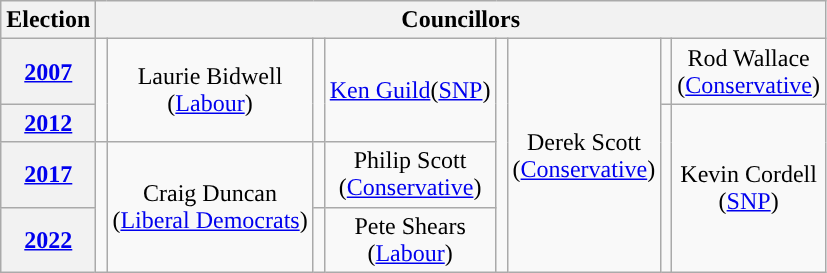<table class="wikitable" style="text-align:center">
<tr>
<th>Election</th>
<th colspan="8">Councillors</th>
</tr>
<tr>
<th><a href='#'>2007</a></th>
<td rowspan="2;" style="background-color: "></td>
<td rowspan="2">Laurie Bidwell<br>(<a href='#'>Labour</a>)</td>
<td rowspan="2;" style="background-color: "></td>
<td rowspan="2"><a href='#'>Ken Guild</a>(<a href='#'>SNP</a>)</td>
<td rowspan="4;" style="background-color: "></td>
<td rowspan="4">Derek Scott<br>(<a href='#'>Conservative</a>)</td>
<td rowspan="1;" style="background-color: "></td>
<td rowspan="1">Rod Wallace<br>(<a href='#'>Conservative</a>)</td>
</tr>
<tr>
<th><a href='#'>2012</a></th>
<td rowspan="3;" style="background-color: "></td>
<td rowspan="3">Kevin Cordell<br>(<a href='#'>SNP</a>)</td>
</tr>
<tr>
<th><a href='#'>2017</a></th>
<td rowspan="2;" style="background-color: "></td>
<td rowspan="2">Craig Duncan<br>(<a href='#'>Liberal Democrats</a>)</td>
<td rowspan="1;" style="background-color: "></td>
<td rowspan="1">Philip Scott<br>(<a href='#'>Conservative</a>)</td>
</tr>
<tr>
<th><a href='#'>2022</a></th>
<td rowspan="1;" style="background-color: "></td>
<td>Pete Shears<br>(<a href='#'>Labour</a>)</td>
</tr>
</table>
